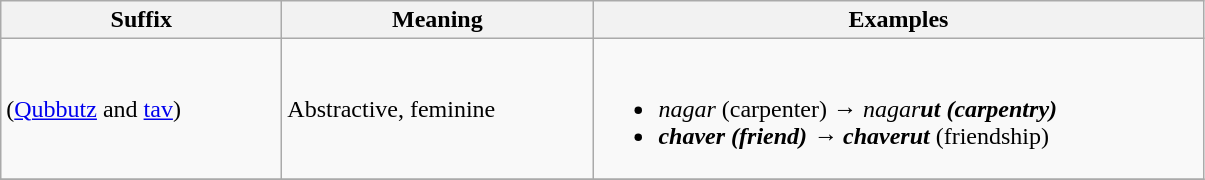<table class="wikitable">
<tr>
<th width="180">Suffix</th>
<th width="200">Meaning</th>
<th width="400">Examples</th>
</tr>
<tr>
<td> (<a href='#'>Qubbutz</a> and <a href='#'>tav</a>)</td>
<td>Abstractive, feminine</td>
<td><br><ul><li> <em>nagar</em> (carpenter) →   <em>nagar<strong>ut<strong><em> (carpentry)</li><li> </em>chaver<em> (friend) →   </em>chaver</strong>ut</em></strong> (friendship)</li></ul></td>
</tr>
<tr>
</tr>
</table>
